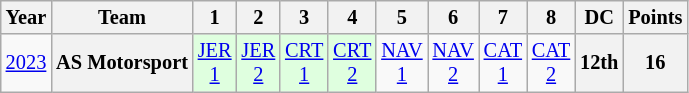<table class="wikitable" style="text-align:center; font-size:85%">
<tr>
<th>Year</th>
<th>Team</th>
<th>1</th>
<th>2</th>
<th>3</th>
<th>4</th>
<th>5</th>
<th>6</th>
<th>7</th>
<th>8</th>
<th>DC</th>
<th>Points</th>
</tr>
<tr>
<td><a href='#'>2023</a></td>
<th nowrap>AS Motorsport</th>
<td style="background:#DFFFDF;"><a href='#'>JER<br>1</a><br></td>
<td style="background:#DFFFDF;"><a href='#'>JER<br>2</a><br></td>
<td style="background:#DFFFDF;"><a href='#'>CRT<br>1</a><br></td>
<td style="background:#DFFFDF;"><a href='#'>CRT<br>2</a><br></td>
<td style="background:#;"><a href='#'>NAV<br>1</a><br></td>
<td style="background:#;"><a href='#'>NAV<br>2</a><br></td>
<td style="background:#;"><a href='#'>CAT<br>1</a><br></td>
<td style="background:#;"><a href='#'>CAT<br>2</a><br></td>
<th>12th</th>
<th>16</th>
</tr>
</table>
